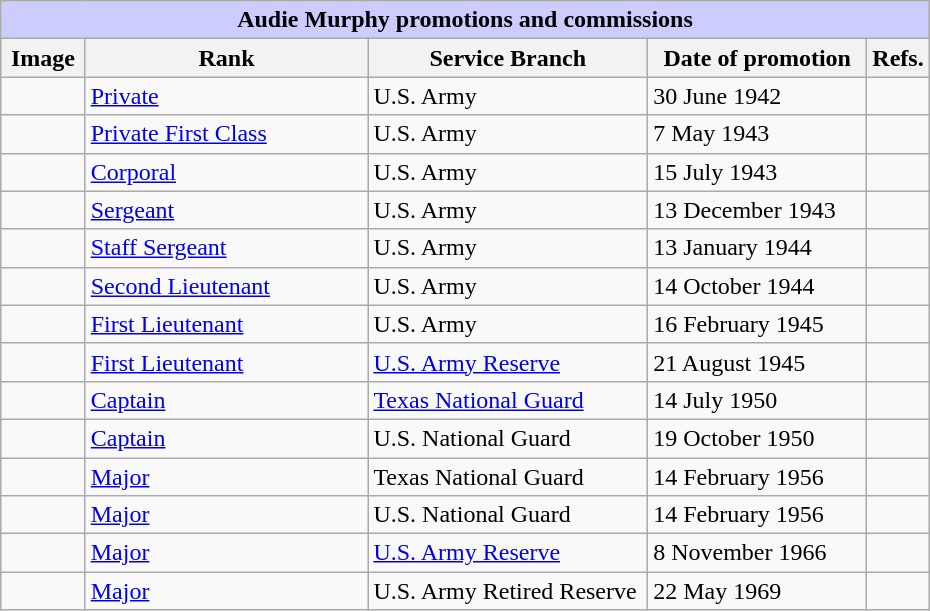<table class="wikitable " style="margin: 1em auto 1em auto" width=620px>
<tr>
<th colspan="5" style="background:#ccf; text-align:center"><strong>Audie Murphy promotions and commissions</strong></th>
</tr>
<tr>
<th scope="col"  style="width:50px">Image</th>
<th scope="col" style="width:200px">Rank</th>
<th scope="col" style="width:200px">Service Branch</th>
<th scope="col" style="width:150px">Date of promotion</th>
<th scope="col" style="width:20px">Refs.</th>
</tr>
<tr>
<td scope="row"></td>
<td><a href='#'>Private</a></td>
<td>U.S. Army</td>
<td>30 June 1942</td>
<td></td>
</tr>
<tr>
<td scope="row" style="text-align:center"></td>
<td><a href='#'>Private First Class</a></td>
<td>U.S. Army</td>
<td>7 May 1943</td>
<td></td>
</tr>
<tr>
<td scope="row" style="text-align:center"></td>
<td><a href='#'>Corporal</a></td>
<td>U.S. Army</td>
<td>15 July 1943</td>
<td></td>
</tr>
<tr>
<td scope="row" style="text-align:center"></td>
<td><a href='#'>Sergeant</a></td>
<td>U.S. Army</td>
<td>13 December 1943</td>
<td></td>
</tr>
<tr>
<td scope="row" style="text-align:center"></td>
<td><a href='#'>Staff Sergeant</a></td>
<td>U.S. Army</td>
<td>13 January 1944</td>
<td></td>
</tr>
<tr>
<td scope="row" style="text-align:center"></td>
<td><a href='#'>Second Lieutenant</a></td>
<td>U.S. Army</td>
<td>14 October 1944</td>
<td></td>
</tr>
<tr>
<td scope="row" style="text-align:center"></td>
<td><a href='#'>First Lieutenant</a></td>
<td>U.S. Army</td>
<td>16 February 1945</td>
<td></td>
</tr>
<tr>
<td scope="row" style="text-align:center"></td>
<td><a href='#'>First Lieutenant</a></td>
<td><a href='#'>U.S. Army Reserve</a></td>
<td>21 August 1945</td>
<td></td>
</tr>
<tr>
<td scope="row" style="text-align:center"></td>
<td><a href='#'>Captain</a></td>
<td><a href='#'>Texas National Guard</a></td>
<td>14 July 1950</td>
<td></td>
</tr>
<tr>
<td scope="row" style="text-align:center"></td>
<td><a href='#'>Captain</a></td>
<td>U.S. National Guard</td>
<td>19 October 1950</td>
<td></td>
</tr>
<tr>
<td scope="row" style="text-align:center"></td>
<td><a href='#'>Major</a></td>
<td>Texas National Guard</td>
<td>14 February 1956</td>
<td></td>
</tr>
<tr>
<td scope="row" style="text-align:center"></td>
<td><a href='#'>Major</a></td>
<td>U.S. National Guard</td>
<td>14 February 1956</td>
<td></td>
</tr>
<tr>
<td scope="row" style="text-align:center"></td>
<td><a href='#'>Major</a></td>
<td><a href='#'>U.S. Army Reserve</a></td>
<td>8 November 1966</td>
<td></td>
</tr>
<tr>
<td scope="row" style="text-align:center"></td>
<td><a href='#'>Major</a></td>
<td>U.S. Army Retired Reserve</td>
<td>22 May 1969</td>
<td></td>
</tr>
</table>
